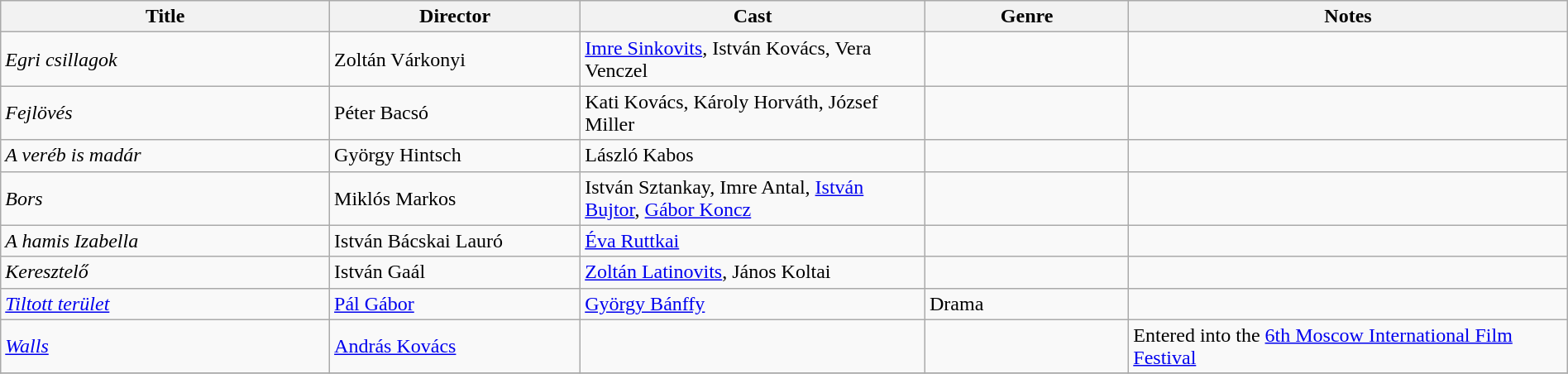<table class="wikitable" width= "100%">
<tr>
<th width=21%>Title</th>
<th width=16%>Director</th>
<th width=22%>Cast</th>
<th width=13%>Genre</th>
<th width=28%>Notes</th>
</tr>
<tr>
<td><em>Egri csillagok </em></td>
<td>Zoltán Várkonyi</td>
<td><a href='#'>Imre Sinkovits</a>, István Kovács, Vera Venczel</td>
<td></td>
<td></td>
</tr>
<tr>
<td><em>Fejlövés </em></td>
<td>Péter Bacsó</td>
<td>Kati Kovács, Károly Horváth, József Miller</td>
<td></td>
<td></td>
</tr>
<tr>
<td><em>A veréb is madár</em></td>
<td>György Hintsch</td>
<td>László Kabos</td>
<td></td>
<td></td>
</tr>
<tr>
<td><em>Bors</em></td>
<td>Miklós Markos</td>
<td>István Sztankay, Imre Antal, <a href='#'>István Bujtor</a>, <a href='#'>Gábor Koncz</a></td>
<td></td>
<td></td>
</tr>
<tr>
<td><em>A hamis Izabella </em></td>
<td>István Bácskai Lauró</td>
<td><a href='#'>Éva Ruttkai</a></td>
<td></td>
<td></td>
</tr>
<tr>
<td><em>Keresztelő</em></td>
<td>István Gaál</td>
<td><a href='#'>Zoltán Latinovits</a>, János Koltai</td>
<td></td>
<td></td>
</tr>
<tr>
<td><em><a href='#'>Tiltott terület</a></em></td>
<td><a href='#'>Pál Gábor</a></td>
<td><a href='#'>György Bánffy</a></td>
<td>Drama</td>
<td></td>
</tr>
<tr>
<td><em><a href='#'>Walls</a></em></td>
<td><a href='#'>András Kovács</a></td>
<td></td>
<td></td>
<td>Entered into the <a href='#'>6th Moscow International Film Festival</a></td>
</tr>
<tr>
</tr>
</table>
